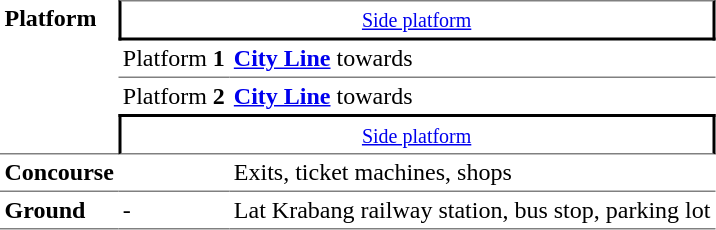<table table border=0 cellspacing=0 cellpadding=3>
<tr>
<td style="border-bottom:solid 1px gray;" rowspan=5 valign=top><strong>Platform</strong></td>
</tr>
<tr>
<td style="border-top:solid 1px gray;border-right:solid 2px black;border-left:solid 2px black;border-bottom:solid 2px black;text-align:center;" colspan=2><small><a href='#'>Side platform</a></small></td>
</tr>
<tr>
<td style="border-bottom:solid 1px gray;">Platform <span><strong>1</strong></span></td>
<td style="border-bottom:solid 1px gray;"><a href='#'><span><span><strong>City Line</strong></span></span></a> towards </td>
</tr>
<tr>
<td>Platform <span><strong>2</strong></span></td>
<td><a href='#'><span><span><strong>City Line</strong></span></span></a> towards </td>
</tr>
<tr>
<td style="border-top:solid 2px black;border-right:solid 2px black;border-left:solid 2px black;border-bottom:solid 1px gray;text-align:center;" colspan=2><small><a href='#'>Side platform</a></small></td>
</tr>
<tr>
<td style="border-bottom:solid 1px gray;" rowspan=1 valign=top><strong>Concourse</strong></td>
<td style="border-bottom:solid 1px gray;" valign=top></td>
<td style="border-bottom:solid 1px gray;" valign=top>Exits, ticket machines, shops</td>
</tr>
<tr>
<td style="border-bottom:solid 1px gray;" rowspan=1 valign=top><strong>Ground</strong></td>
<td style="border-bottom:solid 1px gray;" valign=top>-</td>
<td style="border-bottom:solid 1px gray;" valign=top>Lat Krabang railway station, bus stop, parking lot</td>
</tr>
</table>
